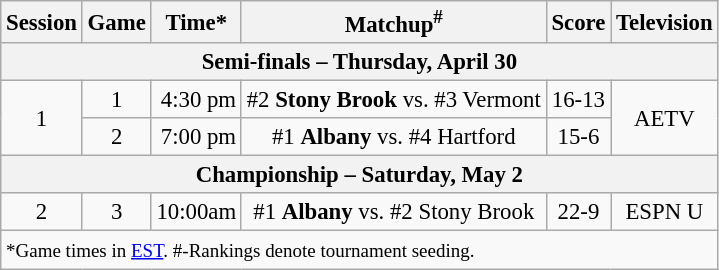<table class="wikitable" style="font-size: 95%">
<tr>
<th>Session</th>
<th>Game</th>
<th>Time*</th>
<th>Matchup<sup>#</sup></th>
<th>Score</th>
<th>Television</th>
</tr>
<tr>
<th colspan=6>Semi-finals – Thursday, April 30</th>
</tr>
<tr>
<td rowspan=2 align=center>1</td>
<td align=center>1</td>
<td align=right>4:30 pm</td>
<td align=center>#2 <strong>Stony Brook</strong> vs. #3 Vermont</td>
<td align=center>16-13</td>
<td rowspan=2 align=center>AETV</td>
</tr>
<tr>
<td align=center>2</td>
<td align=right>7:00 pm</td>
<td align=center>#1 <strong>Albany</strong> vs. #4 Hartford</td>
<td align=center>15-6</td>
</tr>
<tr>
<th colspan=6>Championship – Saturday, May 2</th>
</tr>
<tr>
<td rowspan=1 align=center>2</td>
<td align=center>3</td>
<td align=right>10:00am</td>
<td align=center>#1 <strong>Albany</strong> vs. #2 Stony Brook</td>
<td align=center>22-9</td>
<td rowspan=1 align=center>ESPN U</td>
</tr>
<tr>
<td colspan=6><small>*Game times in <a href='#'>EST</a>. #-Rankings denote tournament seeding.</small></td>
</tr>
</table>
